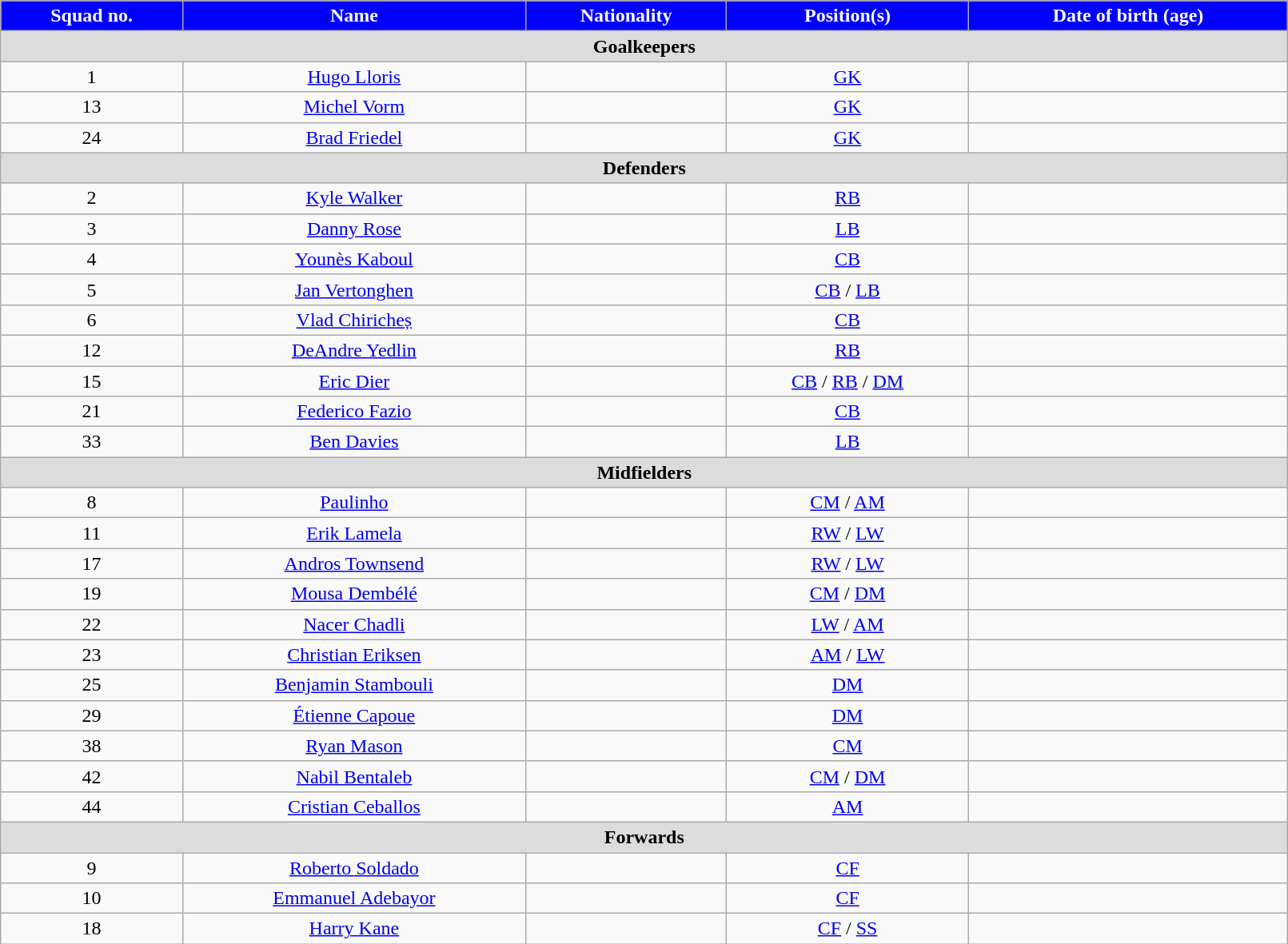<table class="wikitable" style="text-align:center;width:85%;">
<tr>
<th style="background:#00f; color:white; text-align:center;">Squad no.</th>
<th style="background:#00f; color:white; text-align:center;">Name</th>
<th style="background:#00f; color:white; text-align:center;">Nationality</th>
<th style="background:#00f; color:white; text-align:center;">Position(s)</th>
<th style="background:#00f; color:white; text-align:center;">Date of birth (age)</th>
</tr>
<tr>
<th colspan="12" style="background:#dcdcdc; text-align:center;">Goalkeepers</th>
</tr>
<tr>
<td>1</td>
<td><a href='#'>Hugo Lloris</a></td>
<td></td>
<td><a href='#'>GK</a></td>
<td></td>
</tr>
<tr>
<td>13</td>
<td><a href='#'>Michel Vorm</a></td>
<td></td>
<td><a href='#'>GK</a></td>
<td></td>
</tr>
<tr>
<td>24</td>
<td><a href='#'>Brad Friedel</a></td>
<td></td>
<td><a href='#'>GK</a></td>
<td></td>
</tr>
<tr>
<th colspan="12" style="background:#dcdcdc; text-align:center;">Defenders</th>
</tr>
<tr>
<td>2</td>
<td><a href='#'>Kyle Walker</a></td>
<td></td>
<td><a href='#'>RB</a></td>
<td></td>
</tr>
<tr>
<td>3</td>
<td><a href='#'>Danny Rose</a></td>
<td></td>
<td><a href='#'>LB</a></td>
<td></td>
</tr>
<tr>
<td>4</td>
<td><a href='#'>Younès Kaboul</a></td>
<td></td>
<td><a href='#'>CB</a></td>
<td></td>
</tr>
<tr>
<td>5</td>
<td><a href='#'>Jan Vertonghen</a></td>
<td></td>
<td><a href='#'>CB</a> / <a href='#'>LB</a></td>
<td></td>
</tr>
<tr>
<td>6</td>
<td><a href='#'>Vlad Chiricheș</a></td>
<td></td>
<td><a href='#'>CB</a></td>
<td></td>
</tr>
<tr>
<td>12</td>
<td><a href='#'>DeAndre Yedlin</a></td>
<td></td>
<td><a href='#'>RB</a></td>
<td></td>
</tr>
<tr>
<td>15</td>
<td><a href='#'>Eric Dier</a></td>
<td></td>
<td><a href='#'>CB</a> / <a href='#'>RB</a> / <a href='#'>DM</a></td>
<td></td>
</tr>
<tr>
<td>21</td>
<td><a href='#'>Federico Fazio</a></td>
<td></td>
<td><a href='#'>CB</a></td>
<td></td>
</tr>
<tr>
<td>33</td>
<td><a href='#'>Ben Davies</a></td>
<td></td>
<td><a href='#'>LB</a></td>
<td></td>
</tr>
<tr>
<th colspan="12" style="background:#dcdcdc; text-align:center;">Midfielders</th>
</tr>
<tr>
<td>8</td>
<td><a href='#'>Paulinho</a></td>
<td></td>
<td><a href='#'>CM</a> / <a href='#'>AM</a></td>
<td></td>
</tr>
<tr>
<td>11</td>
<td><a href='#'>Erik Lamela</a></td>
<td></td>
<td><a href='#'>RW</a> / <a href='#'>LW</a></td>
<td></td>
</tr>
<tr>
<td>17</td>
<td><a href='#'>Andros Townsend</a></td>
<td></td>
<td><a href='#'>RW</a> / <a href='#'>LW</a></td>
<td></td>
</tr>
<tr>
<td>19</td>
<td><a href='#'>Mousa Dembélé</a></td>
<td></td>
<td><a href='#'>CM</a> / <a href='#'>DM</a></td>
<td></td>
</tr>
<tr>
<td>22</td>
<td><a href='#'>Nacer Chadli</a></td>
<td></td>
<td><a href='#'>LW</a> / <a href='#'>AM</a></td>
<td></td>
</tr>
<tr>
<td>23</td>
<td><a href='#'>Christian Eriksen</a></td>
<td></td>
<td><a href='#'>AM</a> / <a href='#'>LW</a></td>
<td></td>
</tr>
<tr>
<td>25</td>
<td><a href='#'>Benjamin Stambouli</a></td>
<td></td>
<td><a href='#'>DM</a></td>
<td></td>
</tr>
<tr>
<td>29</td>
<td><a href='#'>Étienne Capoue</a></td>
<td></td>
<td><a href='#'>DM</a></td>
<td></td>
</tr>
<tr>
<td>38</td>
<td><a href='#'>Ryan Mason</a></td>
<td></td>
<td><a href='#'>CM</a></td>
<td></td>
</tr>
<tr>
<td>42</td>
<td><a href='#'>Nabil Bentaleb</a></td>
<td></td>
<td><a href='#'>CM</a> / <a href='#'>DM</a></td>
<td></td>
</tr>
<tr>
<td>44</td>
<td><a href='#'>Cristian Ceballos</a></td>
<td></td>
<td><a href='#'>AM</a></td>
<td></td>
</tr>
<tr>
<th colspan="12" style="background:#dcdcdc; text-align:center;">Forwards</th>
</tr>
<tr>
<td>9</td>
<td><a href='#'>Roberto Soldado</a></td>
<td></td>
<td><a href='#'>CF</a></td>
<td></td>
</tr>
<tr>
<td>10</td>
<td><a href='#'>Emmanuel Adebayor</a></td>
<td></td>
<td><a href='#'>CF</a></td>
<td></td>
</tr>
<tr>
<td>18</td>
<td><a href='#'>Harry Kane</a></td>
<td></td>
<td><a href='#'>CF</a> / <a href='#'>SS</a></td>
<td></td>
</tr>
</table>
